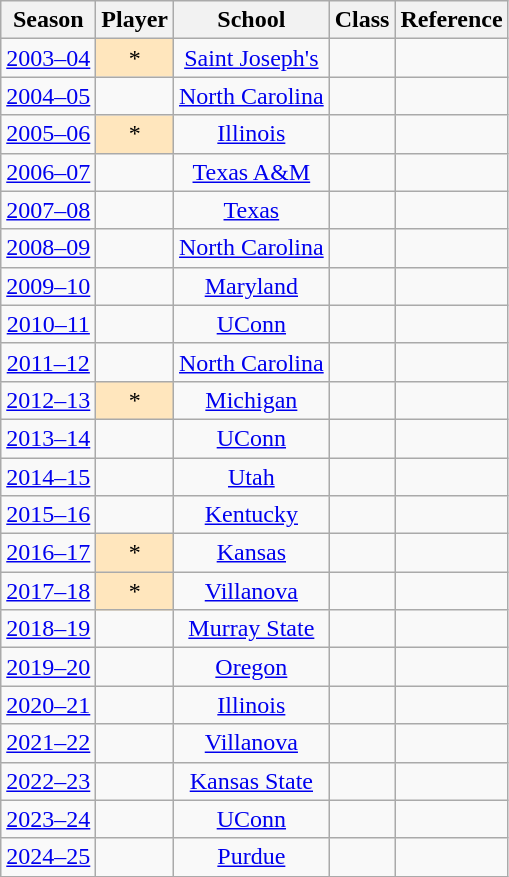<table class="wikitable sortable">
<tr>
<th>Season</th>
<th>Player</th>
<th>School</th>
<th>Class</th>
<th class="unsortable">Reference</th>
</tr>
<tr align=center>
<td><a href='#'>2003–04</a></td>
<td style="background-color:#FFE6BD">*</td>
<td><a href='#'>Saint Joseph's</a></td>
<td></td>
<td></td>
</tr>
<tr align=center>
<td><a href='#'>2004–05</a></td>
<td></td>
<td><a href='#'>North Carolina</a></td>
<td></td>
<td></td>
</tr>
<tr align=center>
<td><a href='#'>2005–06</a></td>
<td style="background-color:#FFE6BD">*</td>
<td><a href='#'>Illinois</a></td>
<td></td>
<td></td>
</tr>
<tr align=center>
<td><a href='#'>2006–07</a></td>
<td></td>
<td><a href='#'>Texas A&M</a></td>
<td></td>
<td></td>
</tr>
<tr align=center>
<td><a href='#'>2007–08</a></td>
<td></td>
<td><a href='#'>Texas</a></td>
<td></td>
<td></td>
</tr>
<tr align=center>
<td><a href='#'>2008–09</a></td>
<td></td>
<td><a href='#'>North Carolina</a></td>
<td></td>
<td></td>
</tr>
<tr align=center>
<td><a href='#'>2009–10</a></td>
<td></td>
<td><a href='#'>Maryland</a></td>
<td></td>
<td></td>
</tr>
<tr align=center>
<td><a href='#'>2010–11</a></td>
<td></td>
<td><a href='#'>UConn</a></td>
<td></td>
<td></td>
</tr>
<tr align=center>
<td><a href='#'>2011–12</a></td>
<td></td>
<td><a href='#'>North Carolina</a></td>
<td></td>
<td></td>
</tr>
<tr align=center>
<td><a href='#'>2012–13</a></td>
<td style="background-color:#FFE6BD">*</td>
<td><a href='#'>Michigan</a></td>
<td></td>
<td></td>
</tr>
<tr align=center>
<td><a href='#'>2013–14</a></td>
<td></td>
<td><a href='#'>UConn</a></td>
<td></td>
<td></td>
</tr>
<tr align=center>
<td><a href='#'>2014–15</a></td>
<td></td>
<td><a href='#'>Utah</a></td>
<td></td>
<td></td>
</tr>
<tr align=center>
<td><a href='#'>2015–16</a></td>
<td></td>
<td><a href='#'>Kentucky</a></td>
<td></td>
<td></td>
</tr>
<tr align=center>
<td><a href='#'>2016–17</a></td>
<td style="background-color:#FFE6BD">*</td>
<td><a href='#'>Kansas</a></td>
<td></td>
<td></td>
</tr>
<tr align=center>
<td><a href='#'>2017–18</a></td>
<td style="background-color:#FFE6BD">*</td>
<td><a href='#'>Villanova</a></td>
<td></td>
<td></td>
</tr>
<tr align=center>
<td><a href='#'>2018–19</a></td>
<td></td>
<td><a href='#'>Murray State</a></td>
<td></td>
<td></td>
</tr>
<tr align=center>
<td><a href='#'>2019–20</a></td>
<td></td>
<td><a href='#'>Oregon</a></td>
<td></td>
<td></td>
</tr>
<tr align=center>
<td><a href='#'>2020–21</a></td>
<td></td>
<td><a href='#'>Illinois</a></td>
<td></td>
<td></td>
</tr>
<tr align=center>
<td><a href='#'>2021–22</a></td>
<td></td>
<td><a href='#'>Villanova</a></td>
<td></td>
<td></td>
</tr>
<tr align=center>
<td><a href='#'>2022–23</a></td>
<td></td>
<td><a href='#'>Kansas State</a></td>
<td></td>
<td></td>
</tr>
<tr align=center>
<td><a href='#'>2023–24</a></td>
<td></td>
<td><a href='#'>UConn</a></td>
<td></td>
<td></td>
</tr>
<tr align=center>
<td><a href='#'>2024–25</a></td>
<td></td>
<td><a href='#'>Purdue</a></td>
<td></td>
<td></td>
</tr>
</table>
